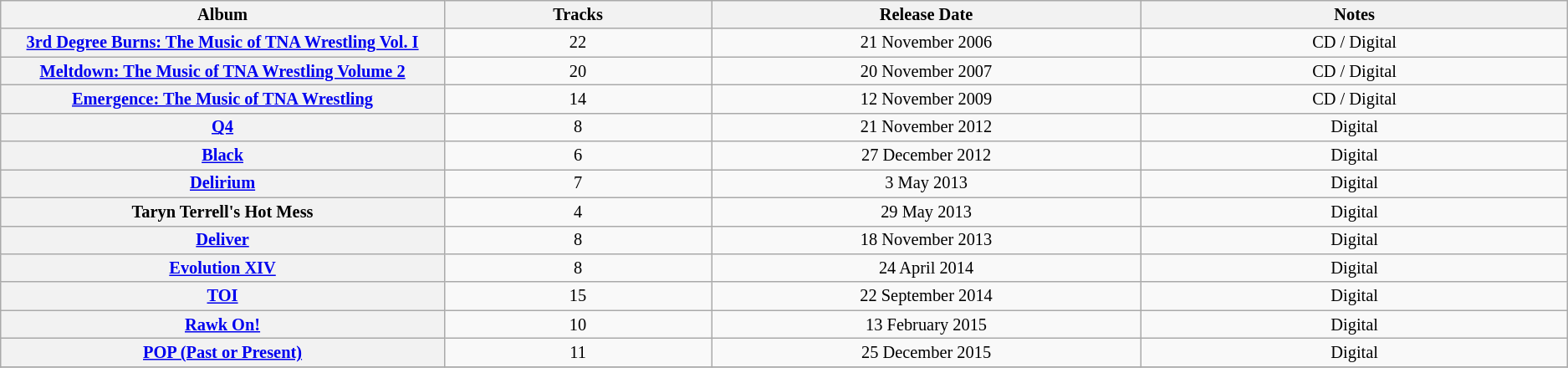<table class="wikitable sortable" style="text-align:center; font-size:85%">
<tr>
<th width="5.0%">Album</th>
<th width="3.0%">Tracks</th>
<th width="5.0%">Release Date</th>
<th width="5.0%">Notes</th>
</tr>
<tr>
<th><a href='#'>3rd Degree Burns: The Music of TNA Wrestling Vol. I</a></th>
<td>22</td>
<td>21 November 2006</td>
<td>CD / Digital</td>
</tr>
<tr>
<th><a href='#'>Meltdown: The Music of TNA Wrestling Volume 2</a></th>
<td>20</td>
<td>20 November 2007</td>
<td>CD / Digital</td>
</tr>
<tr>
<th><a href='#'>Emergence: The Music of TNA Wrestling</a></th>
<td>14</td>
<td>12 November 2009</td>
<td>CD / Digital</td>
</tr>
<tr>
<th><a href='#'>Q4</a></th>
<td>8</td>
<td>21 November 2012</td>
<td>Digital</td>
</tr>
<tr>
<th><a href='#'>Black</a></th>
<td>6</td>
<td>27 December 2012</td>
<td>Digital</td>
</tr>
<tr>
<th><a href='#'>Delirium</a></th>
<td>7</td>
<td>3 May 2013</td>
<td>Digital</td>
</tr>
<tr>
<th>Taryn Terrell's Hot Mess</th>
<td>4</td>
<td>29 May 2013</td>
<td>Digital</td>
</tr>
<tr>
<th><a href='#'>Deliver</a></th>
<td>8</td>
<td>18 November 2013</td>
<td>Digital</td>
</tr>
<tr>
<th><a href='#'>Evolution XIV</a></th>
<td>8</td>
<td>24 April 2014</td>
<td>Digital</td>
</tr>
<tr>
<th><a href='#'>TOI</a></th>
<td>15</td>
<td>22 September 2014</td>
<td>Digital</td>
</tr>
<tr>
<th><a href='#'>Rawk On!</a></th>
<td>10</td>
<td>13 February 2015</td>
<td>Digital</td>
</tr>
<tr>
<th><a href='#'>POP (Past or Present)</a></th>
<td>11</td>
<td>25 December 2015</td>
<td>Digital</td>
</tr>
<tr>
</tr>
</table>
